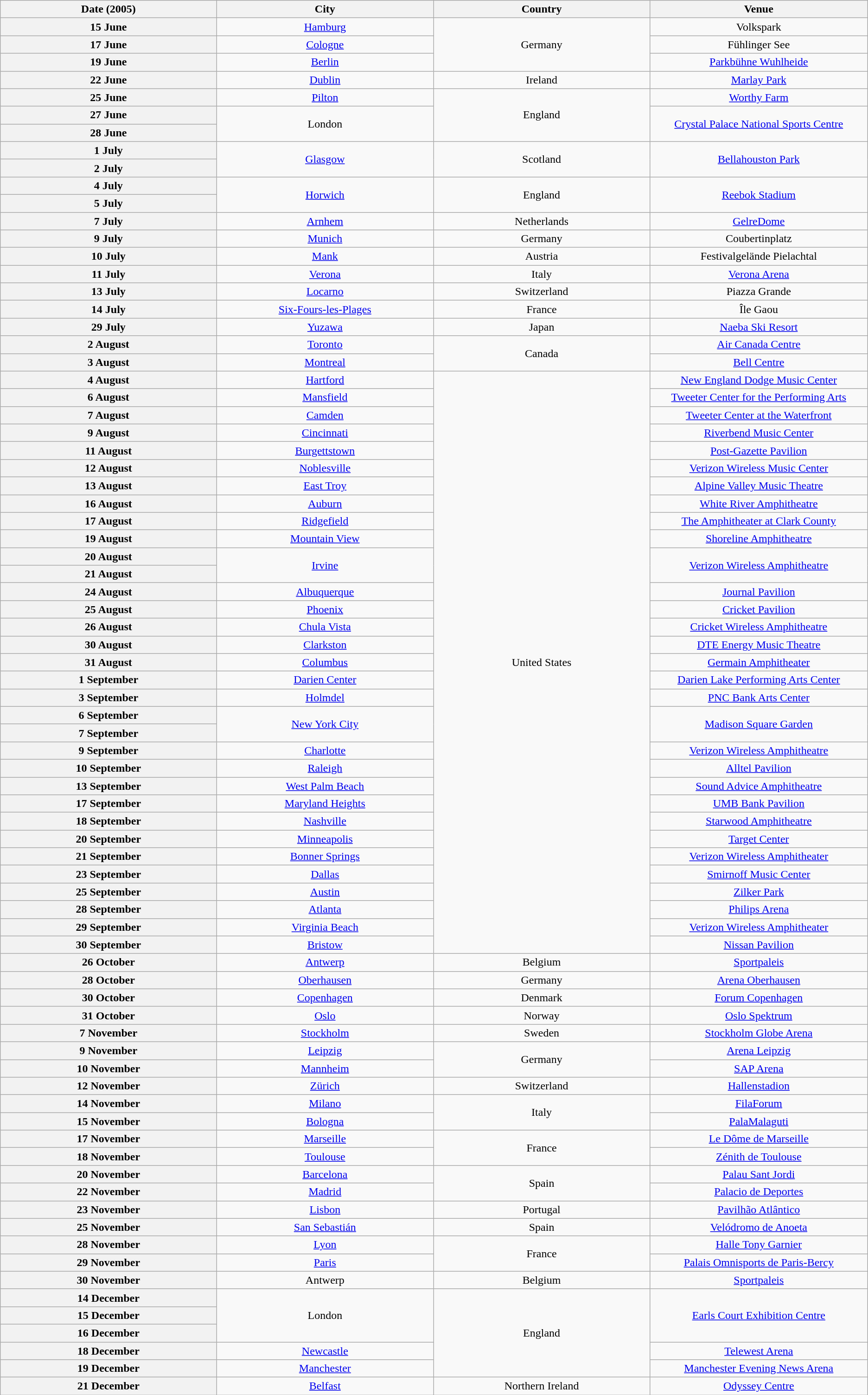<table class="wikitable plainrowheaders" style="text-align:center;">
<tr>
<th scope="col" style="width:20.4em;">Date (2005)</th>
<th scope="col" style="width:20.4em;">City</th>
<th scope="col" style="width:20.4em;">Country</th>
<th scope="col" style="width:20.4em;">Venue</th>
</tr>
<tr>
<th scope="row" style="text-align:center;">15 June</th>
<td><a href='#'>Hamburg</a></td>
<td rowspan="3">Germany</td>
<td>Volkspark</td>
</tr>
<tr>
<th scope="row" style="text-align:center;">17 June</th>
<td><a href='#'>Cologne</a></td>
<td>Fühlinger See</td>
</tr>
<tr>
<th scope="row" style="text-align:center;">19 June</th>
<td><a href='#'>Berlin</a></td>
<td><a href='#'>Parkbühne Wuhlheide</a></td>
</tr>
<tr>
<th scope="row" style="text-align:center;">22 June</th>
<td><a href='#'>Dublin</a></td>
<td>Ireland</td>
<td><a href='#'>Marlay Park</a></td>
</tr>
<tr>
<th scope="row" style="text-align:center;">25 June</th>
<td><a href='#'>Pilton</a></td>
<td rowspan="3">England</td>
<td><a href='#'>Worthy Farm</a></td>
</tr>
<tr>
<th scope="row" style="text-align:center;">27 June</th>
<td rowspan="2">London</td>
<td rowspan="2"><a href='#'>Crystal Palace National Sports Centre</a></td>
</tr>
<tr>
<th scope="row" style="text-align:center;">28 June</th>
</tr>
<tr>
<th scope="row" style="text-align:center;">1 July</th>
<td rowspan="2"><a href='#'>Glasgow</a></td>
<td rowspan="2">Scotland</td>
<td rowspan="2"><a href='#'>Bellahouston Park</a></td>
</tr>
<tr>
<th scope="row" style="text-align:center;">2 July</th>
</tr>
<tr>
<th scope="row" style="text-align:center;">4 July</th>
<td rowspan="2"><a href='#'>Horwich</a></td>
<td rowspan="2">England</td>
<td rowspan="2"><a href='#'>Reebok Stadium</a></td>
</tr>
<tr>
<th scope="row" style="text-align:center;">5 July</th>
</tr>
<tr>
<th scope="row" style="text-align:center;">7 July</th>
<td><a href='#'>Arnhem</a></td>
<td>Netherlands</td>
<td><a href='#'>GelreDome</a></td>
</tr>
<tr>
<th scope="row" style="text-align:center;">9 July</th>
<td><a href='#'>Munich</a></td>
<td>Germany</td>
<td>Coubertinplatz</td>
</tr>
<tr>
<th scope="row" style="text-align:center;">10 July</th>
<td><a href='#'>Mank</a></td>
<td>Austria</td>
<td>Festivalgelände Pielachtal</td>
</tr>
<tr>
<th scope="row" style="text-align:center;">11 July</th>
<td><a href='#'>Verona</a></td>
<td>Italy</td>
<td><a href='#'>Verona Arena</a></td>
</tr>
<tr>
<th scope="row" style="text-align:center;">13 July</th>
<td><a href='#'>Locarno</a></td>
<td>Switzerland</td>
<td>Piazza Grande</td>
</tr>
<tr>
<th scope="row" style="text-align:center;">14 July</th>
<td><a href='#'>Six-Fours-les-Plages</a></td>
<td>France</td>
<td>Île Gaou</td>
</tr>
<tr>
<th scope="row" style="text-align:center;">29 July</th>
<td><a href='#'>Yuzawa</a></td>
<td>Japan</td>
<td><a href='#'>Naeba Ski Resort</a></td>
</tr>
<tr>
<th scope="row" style="text-align:center;">2 August</th>
<td><a href='#'>Toronto</a></td>
<td rowspan="2">Canada</td>
<td><a href='#'>Air Canada Centre</a></td>
</tr>
<tr>
<th scope="row" style="text-align:center;">3 August</th>
<td><a href='#'>Montreal</a></td>
<td><a href='#'>Bell Centre</a></td>
</tr>
<tr>
<th scope="row" style="text-align:center;">4 August</th>
<td><a href='#'>Hartford</a></td>
<td rowspan="33">United States</td>
<td><a href='#'>New England Dodge Music Center</a></td>
</tr>
<tr>
<th scope="row" style="text-align:center;">6 August</th>
<td><a href='#'>Mansfield</a></td>
<td><a href='#'>Tweeter Center for the Performing Arts</a></td>
</tr>
<tr>
<th scope="row" style="text-align:center;">7 August</th>
<td><a href='#'>Camden</a></td>
<td><a href='#'>Tweeter Center at the Waterfront</a></td>
</tr>
<tr>
<th scope="row" style="text-align:center;">9 August</th>
<td><a href='#'>Cincinnati</a></td>
<td><a href='#'>Riverbend Music Center</a></td>
</tr>
<tr>
<th scope="row" style="text-align:center;">11 August</th>
<td><a href='#'>Burgettstown</a></td>
<td><a href='#'>Post-Gazette Pavilion</a></td>
</tr>
<tr>
<th scope="row" style="text-align:center;">12 August</th>
<td><a href='#'>Noblesville</a></td>
<td><a href='#'>Verizon Wireless Music Center</a></td>
</tr>
<tr>
<th scope="row" style="text-align:center;">13 August</th>
<td><a href='#'>East Troy</a></td>
<td><a href='#'>Alpine Valley Music Theatre</a></td>
</tr>
<tr>
<th scope="row" style="text-align:center;">16 August</th>
<td><a href='#'>Auburn</a></td>
<td><a href='#'>White River Amphitheatre</a></td>
</tr>
<tr>
<th scope="row" style="text-align:center;">17 August</th>
<td><a href='#'>Ridgefield</a></td>
<td><a href='#'>The Amphitheater at Clark County</a></td>
</tr>
<tr>
<th scope="row" style="text-align:center;">19 August</th>
<td><a href='#'>Mountain View</a></td>
<td><a href='#'>Shoreline Amphitheatre</a></td>
</tr>
<tr>
<th scope="row" style="text-align:center;">20 August</th>
<td rowspan="2"><a href='#'>Irvine</a></td>
<td rowspan="2"><a href='#'>Verizon Wireless Amphitheatre</a></td>
</tr>
<tr>
<th scope="row" style="text-align:center;">21 August</th>
</tr>
<tr>
<th scope="row" style="text-align:center;">24 August</th>
<td><a href='#'>Albuquerque</a></td>
<td><a href='#'>Journal Pavilion</a></td>
</tr>
<tr>
<th scope="row" style="text-align:center;">25 August</th>
<td><a href='#'>Phoenix</a></td>
<td><a href='#'>Cricket Pavilion</a></td>
</tr>
<tr>
<th scope="row" style="text-align:center;">26 August</th>
<td><a href='#'>Chula Vista</a></td>
<td><a href='#'>Cricket Wireless Amphitheatre</a></td>
</tr>
<tr>
<th scope="row" style="text-align:center;">30 August</th>
<td><a href='#'>Clarkston</a></td>
<td><a href='#'>DTE Energy Music Theatre</a></td>
</tr>
<tr>
<th scope="row" style="text-align:center;">31 August</th>
<td><a href='#'>Columbus</a></td>
<td><a href='#'>Germain Amphitheater</a></td>
</tr>
<tr>
<th scope="row" style="text-align:center;">1 September</th>
<td><a href='#'>Darien Center</a></td>
<td><a href='#'>Darien Lake Performing Arts Center</a></td>
</tr>
<tr>
<th scope="row" style="text-align:center;">3 September</th>
<td><a href='#'>Holmdel</a></td>
<td><a href='#'>PNC Bank Arts Center</a></td>
</tr>
<tr>
<th scope="row" style="text-align:center;">6 September</th>
<td rowspan="2"><a href='#'>New York City</a></td>
<td rowspan="2"><a href='#'>Madison Square Garden</a></td>
</tr>
<tr>
<th scope="row" style="text-align:center;">7 September</th>
</tr>
<tr>
<th scope="row" style="text-align:center;">9 September</th>
<td><a href='#'>Charlotte</a></td>
<td><a href='#'>Verizon Wireless Amphitheatre</a></td>
</tr>
<tr>
<th scope="row" style="text-align:center;">10 September</th>
<td><a href='#'>Raleigh</a></td>
<td><a href='#'>Alltel Pavilion</a></td>
</tr>
<tr>
<th scope="row" style="text-align:center;">13 September</th>
<td><a href='#'>West Palm Beach</a></td>
<td><a href='#'>Sound Advice Amphitheatre</a></td>
</tr>
<tr>
<th scope="row" style="text-align:center;">17 September</th>
<td><a href='#'>Maryland Heights</a></td>
<td><a href='#'>UMB Bank Pavilion</a></td>
</tr>
<tr>
<th scope="row" style="text-align:center;">18 September</th>
<td><a href='#'>Nashville</a></td>
<td><a href='#'>Starwood Amphitheatre</a></td>
</tr>
<tr>
<th scope="row" style="text-align:center;">20 September</th>
<td><a href='#'>Minneapolis</a></td>
<td><a href='#'>Target Center</a></td>
</tr>
<tr>
<th scope="row" style="text-align:center;">21 September</th>
<td><a href='#'>Bonner Springs</a></td>
<td><a href='#'>Verizon Wireless Amphitheater</a></td>
</tr>
<tr>
<th scope="row" style="text-align:center;">23 September</th>
<td><a href='#'>Dallas</a></td>
<td><a href='#'>Smirnoff Music Center</a></td>
</tr>
<tr>
<th scope="row" style="text-align:center;">25 September</th>
<td><a href='#'>Austin</a></td>
<td><a href='#'>Zilker Park</a></td>
</tr>
<tr>
<th scope="row" style="text-align:center;">28 September</th>
<td><a href='#'>Atlanta</a></td>
<td><a href='#'>Philips Arena</a></td>
</tr>
<tr>
<th scope="row" style="text-align:center;">29 September</th>
<td><a href='#'>Virginia Beach</a></td>
<td><a href='#'>Verizon Wireless Amphitheater</a></td>
</tr>
<tr>
<th scope="row" style="text-align:center;">30 September</th>
<td><a href='#'>Bristow</a></td>
<td><a href='#'>Nissan Pavilion</a></td>
</tr>
<tr>
<th scope="row" style="text-align:center;">26 October</th>
<td><a href='#'>Antwerp</a></td>
<td>Belgium</td>
<td><a href='#'>Sportpaleis</a></td>
</tr>
<tr>
<th scope="row" style="text-align:center;">28 October</th>
<td><a href='#'>Oberhausen</a></td>
<td>Germany</td>
<td><a href='#'>Arena Oberhausen</a></td>
</tr>
<tr>
<th scope="row" style="text-align:center;">30 October</th>
<td><a href='#'>Copenhagen</a></td>
<td>Denmark</td>
<td><a href='#'>Forum Copenhagen</a></td>
</tr>
<tr>
<th scope="row" style="text-align:center;">31 October</th>
<td><a href='#'>Oslo</a></td>
<td>Norway</td>
<td><a href='#'>Oslo Spektrum</a></td>
</tr>
<tr>
<th scope="row" style="text-align:center;">7 November</th>
<td><a href='#'>Stockholm</a></td>
<td>Sweden</td>
<td><a href='#'>Stockholm Globe Arena</a></td>
</tr>
<tr>
<th scope="row" style="text-align:center;">9 November</th>
<td><a href='#'>Leipzig</a></td>
<td rowspan="2">Germany</td>
<td><a href='#'>Arena Leipzig</a></td>
</tr>
<tr>
<th scope="row" style="text-align:center;">10 November</th>
<td><a href='#'>Mannheim</a></td>
<td><a href='#'>SAP Arena</a></td>
</tr>
<tr>
<th scope="row" style="text-align:center;">12 November</th>
<td><a href='#'>Zürich</a></td>
<td>Switzerland</td>
<td><a href='#'>Hallenstadion</a></td>
</tr>
<tr>
<th scope="row" style="text-align:center;">14 November</th>
<td><a href='#'>Milano</a></td>
<td rowspan="2">Italy</td>
<td><a href='#'>FilaForum</a></td>
</tr>
<tr>
<th scope="row" style="text-align:center;">15 November</th>
<td><a href='#'>Bologna</a></td>
<td><a href='#'>PalaMalaguti</a></td>
</tr>
<tr>
<th scope="row" style="text-align:center;">17 November</th>
<td><a href='#'>Marseille</a></td>
<td rowspan="2">France</td>
<td><a href='#'>Le Dôme de Marseille</a></td>
</tr>
<tr>
<th scope="row" style="text-align:center;">18 November</th>
<td><a href='#'>Toulouse</a></td>
<td><a href='#'>Zénith de Toulouse</a></td>
</tr>
<tr>
<th scope="row" style="text-align:center;">20 November</th>
<td><a href='#'>Barcelona</a></td>
<td rowspan="2">Spain</td>
<td><a href='#'>Palau Sant Jordi</a></td>
</tr>
<tr>
<th scope="row" style="text-align:center;">22 November</th>
<td><a href='#'>Madrid</a></td>
<td><a href='#'>Palacio de Deportes</a></td>
</tr>
<tr>
<th scope="row" style="text-align:center;">23 November</th>
<td><a href='#'>Lisbon</a></td>
<td>Portugal</td>
<td><a href='#'>Pavilhão Atlântico</a></td>
</tr>
<tr>
<th scope="row" style="text-align:center;">25 November</th>
<td><a href='#'>San Sebastián</a></td>
<td>Spain</td>
<td><a href='#'>Velódromo de Anoeta</a></td>
</tr>
<tr>
<th scope="row" style="text-align:center;">28 November</th>
<td><a href='#'>Lyon</a></td>
<td rowspan="2">France</td>
<td><a href='#'>Halle Tony Garnier</a></td>
</tr>
<tr>
<th scope="row" style="text-align:center;">29 November</th>
<td><a href='#'>Paris</a></td>
<td><a href='#'>Palais Omnisports de Paris-Bercy</a></td>
</tr>
<tr>
<th scope="row" style="text-align:center;">30 November</th>
<td>Antwerp</td>
<td>Belgium</td>
<td><a href='#'>Sportpaleis</a></td>
</tr>
<tr>
<th scope="row" style="text-align:center;">14 December</th>
<td rowspan="3">London</td>
<td rowspan="5">England</td>
<td rowspan="3"><a href='#'>Earls Court Exhibition Centre</a></td>
</tr>
<tr>
<th scope="row" style="text-align:center;">15 December</th>
</tr>
<tr>
<th scope="row" style="text-align:center;">16 December</th>
</tr>
<tr>
<th scope="row" style="text-align:center;">18 December</th>
<td><a href='#'>Newcastle</a></td>
<td><a href='#'>Telewest Arena</a></td>
</tr>
<tr>
<th scope="row" style="text-align:center;">19 December</th>
<td><a href='#'>Manchester</a></td>
<td><a href='#'>Manchester Evening News Arena</a></td>
</tr>
<tr>
<th scope="row" style="text-align:center;">21 December</th>
<td><a href='#'>Belfast</a></td>
<td>Northern Ireland</td>
<td><a href='#'>Odyssey Centre</a></td>
</tr>
</table>
